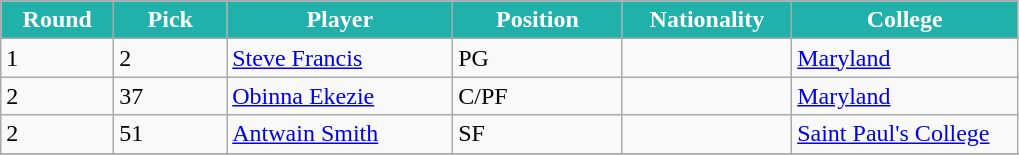<table class="wikitable sortable sortable">
<tr>
<th style="background:#20B2AA; color:#FFFFFF" width="10%">Round</th>
<th style="background:#20B2AA; color:#FFFFFF" width="10%">Pick</th>
<th style="background:#20B2AA; color:#FFFFFF" width="20%">Player</th>
<th style="background:#20B2AA; color:#FFFFFF" width="15%">Position</th>
<th style="background:#20B2AA; color:#FFFFFF" width="15%">Nationality</th>
<th style="background:#20B2AA; color:#FFFFFF" width="20%">College</th>
</tr>
<tr>
<td>1</td>
<td>2</td>
<td><a href='#'>Steve Francis</a></td>
<td>PG</td>
<td></td>
<td><a href='#'>Maryland</a></td>
</tr>
<tr>
<td>2</td>
<td>37</td>
<td><a href='#'>Obinna Ekezie</a></td>
<td>C/PF</td>
<td></td>
<td><a href='#'>Maryland</a></td>
</tr>
<tr>
<td>2</td>
<td>51</td>
<td><a href='#'>Antwain Smith</a></td>
<td>SF</td>
<td></td>
<td><a href='#'>Saint Paul's College</a></td>
</tr>
<tr>
</tr>
</table>
